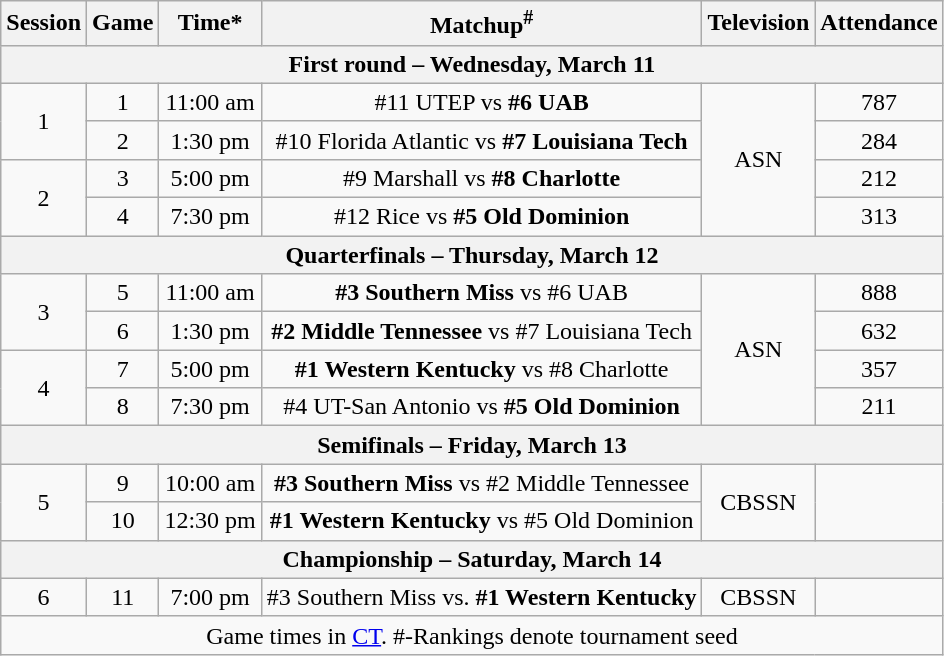<table class="wikitable" style="text-align:center">
<tr>
<th>Session</th>
<th>Game</th>
<th>Time*</th>
<th>Matchup<sup>#</sup></th>
<th>Television</th>
<th>Attendance</th>
</tr>
<tr>
<th colspan=6>First round – Wednesday, March 11</th>
</tr>
<tr>
<td rowspan=2>1</td>
<td>1</td>
<td>11:00 am</td>
<td>#11 UTEP vs <strong>#6 UAB</strong></td>
<td rowspan=4>ASN</td>
<td rowspan=1>787</td>
</tr>
<tr>
<td>2</td>
<td>1:30 pm</td>
<td>#10 Florida Atlantic vs <strong>#7 Louisiana Tech</strong></td>
<td>284</td>
</tr>
<tr>
<td rowspan=2>2</td>
<td>3</td>
<td>5:00 pm</td>
<td>#9 Marshall vs <strong>#8 Charlotte</strong></td>
<td rowspan=1>212</td>
</tr>
<tr>
<td>4</td>
<td>7:30 pm</td>
<td>#12 Rice vs <strong>#5 Old Dominion</strong></td>
<td>313</td>
</tr>
<tr>
<th colspan=6>Quarterfinals – Thursday, March 12</th>
</tr>
<tr>
<td rowspan=2>3</td>
<td>5</td>
<td>11:00 am</td>
<td><strong>#3 Southern Miss</strong> vs #6 UAB</td>
<td rowspan=4>ASN</td>
<td rowspan=1>888</td>
</tr>
<tr>
<td>6</td>
<td>1:30 pm</td>
<td><strong>#2 Middle Tennessee</strong> vs #7 Louisiana Tech</td>
<td>632</td>
</tr>
<tr>
<td rowspan=2>4</td>
<td>7</td>
<td>5:00 pm</td>
<td><strong>#1 Western Kentucky</strong> vs #8 Charlotte</td>
<td rowspan=1>357</td>
</tr>
<tr>
<td>8</td>
<td>7:30 pm</td>
<td>#4 UT-San Antonio vs <strong>#5 Old Dominion</strong></td>
<td>211</td>
</tr>
<tr>
<th colspan=6>Semifinals – Friday, March 13</th>
</tr>
<tr>
<td rowspan=2>5</td>
<td>9</td>
<td>10:00 am</td>
<td><strong>#3 Southern Miss</strong> vs #2 Middle Tennessee</td>
<td rowspan=2>CBSSN</td>
<td rowspan=2></td>
</tr>
<tr>
<td>10</td>
<td>12:30 pm</td>
<td><strong>#1 Western Kentucky</strong> vs #5 Old Dominion</td>
</tr>
<tr>
<th colspan=6>Championship – Saturday, March 14</th>
</tr>
<tr>
<td>6</td>
<td>11</td>
<td>7:00 pm</td>
<td>#3 Southern Miss vs. <strong>#1 Western Kentucky</strong></td>
<td>CBSSN</td>
<td></td>
</tr>
<tr>
<td colspan=6>Game times in <a href='#'>CT</a>. #-Rankings denote tournament seed</td>
</tr>
</table>
